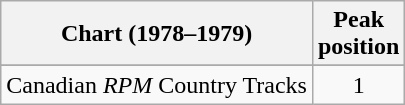<table class="wikitable sortable">
<tr>
<th align="left">Chart (1978–1979)</th>
<th align="center">Peak<br>position</th>
</tr>
<tr>
</tr>
<tr>
<td align="left">Canadian <em>RPM</em> Country Tracks</td>
<td align="center">1</td>
</tr>
</table>
